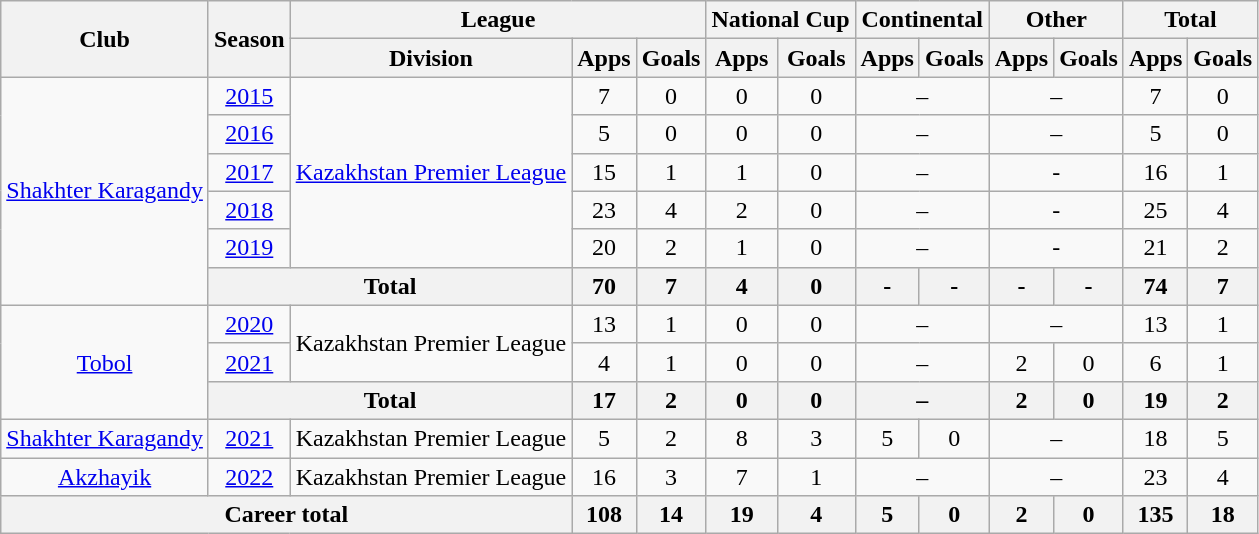<table class="wikitable" style="text-align: center;">
<tr>
<th rowspan="2">Club</th>
<th rowspan="2">Season</th>
<th colspan="3">League</th>
<th colspan="2">National Cup</th>
<th colspan="2">Continental</th>
<th colspan="2">Other</th>
<th colspan="2">Total</th>
</tr>
<tr>
<th>Division</th>
<th>Apps</th>
<th>Goals</th>
<th>Apps</th>
<th>Goals</th>
<th>Apps</th>
<th>Goals</th>
<th>Apps</th>
<th>Goals</th>
<th>Apps</th>
<th>Goals</th>
</tr>
<tr>
<td rowspan="6" valign="center"><a href='#'>Shakhter Karagandy</a></td>
<td><a href='#'>2015</a></td>
<td rowspan="5" valign="center"><a href='#'>Kazakhstan Premier League</a></td>
<td>7</td>
<td>0</td>
<td>0</td>
<td>0</td>
<td colspan="2">–</td>
<td colspan="2">–</td>
<td>7</td>
<td>0</td>
</tr>
<tr>
<td><a href='#'>2016</a></td>
<td>5</td>
<td>0</td>
<td>0</td>
<td>0</td>
<td colspan="2">–</td>
<td colspan="2">–</td>
<td>5</td>
<td>0</td>
</tr>
<tr>
<td><a href='#'>2017</a></td>
<td>15</td>
<td>1</td>
<td>1</td>
<td>0</td>
<td colspan="2">–</td>
<td colspan="2">-</td>
<td>16</td>
<td>1</td>
</tr>
<tr>
<td><a href='#'>2018</a></td>
<td>23</td>
<td>4</td>
<td>2</td>
<td>0</td>
<td colspan="2">–</td>
<td colspan="2">-</td>
<td>25</td>
<td>4</td>
</tr>
<tr>
<td><a href='#'>2019</a></td>
<td>20</td>
<td>2</td>
<td>1</td>
<td>0</td>
<td colspan="2">–</td>
<td colspan="2">-</td>
<td>21</td>
<td>2</td>
</tr>
<tr>
<th colspan="2">Total</th>
<th>70</th>
<th>7</th>
<th>4</th>
<th>0</th>
<th>-</th>
<th>-</th>
<th>-</th>
<th>-</th>
<th>74</th>
<th>7</th>
</tr>
<tr>
<td rowspan="3" valign="center"><a href='#'>Tobol</a></td>
<td><a href='#'>2020</a></td>
<td rowspan="2" valign="center">Kazakhstan Premier League</td>
<td>13</td>
<td>1</td>
<td>0</td>
<td>0</td>
<td colspan="2">–</td>
<td colspan="2">–</td>
<td>13</td>
<td>1</td>
</tr>
<tr>
<td><a href='#'>2021</a></td>
<td>4</td>
<td>1</td>
<td>0</td>
<td>0</td>
<td colspan="2">–</td>
<td>2</td>
<td>0</td>
<td>6</td>
<td>1</td>
</tr>
<tr>
<th colspan="2">Total</th>
<th>17</th>
<th>2</th>
<th>0</th>
<th>0</th>
<th colspan="2">–</th>
<th>2</th>
<th>0</th>
<th>19</th>
<th>2</th>
</tr>
<tr>
<td align="center"><a href='#'>Shakhter Karagandy</a></td>
<td><a href='#'>2021</a></td>
<td align="center">Kazakhstan Premier League</td>
<td>5</td>
<td>2</td>
<td>8</td>
<td>3</td>
<td>5</td>
<td>0</td>
<td colspan="2">–</td>
<td>18</td>
<td>5</td>
</tr>
<tr>
<td align="center"><a href='#'>Akzhayik</a></td>
<td><a href='#'>2022</a></td>
<td align="center">Kazakhstan Premier League</td>
<td>16</td>
<td>3</td>
<td>7</td>
<td>1</td>
<td colspan="2">–</td>
<td colspan="2">–</td>
<td>23</td>
<td>4</td>
</tr>
<tr>
<th colspan="3">Career total</th>
<th>108</th>
<th>14</th>
<th>19</th>
<th>4</th>
<th>5</th>
<th>0</th>
<th>2</th>
<th>0</th>
<th>135</th>
<th>18</th>
</tr>
</table>
